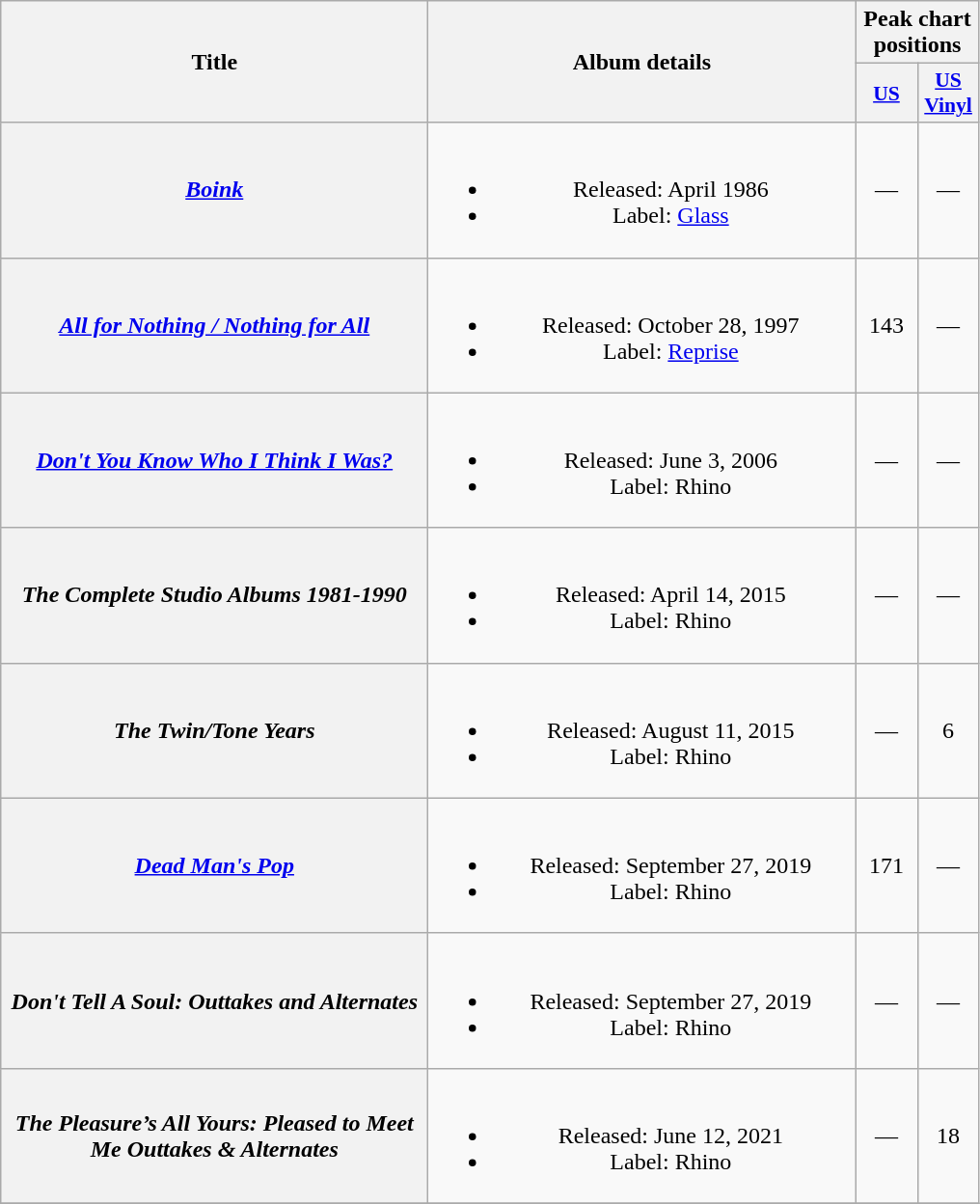<table class="wikitable plainrowheaders" style="text-align:center;">
<tr>
<th rowspan="2" style="width:18em;">Title</th>
<th rowspan="2" style="width:18em;">Album details</th>
<th colspan="2">Peak chart positions</th>
</tr>
<tr>
<th style="width:2.5em;font-size:90%"><a href='#'>US</a><br></th>
<th style="width:2.5em;font-size:90%"><a href='#'>US<br>Vinyl</a><br></th>
</tr>
<tr>
<th scope="row"><em><a href='#'>Boink</a></em></th>
<td><br><ul><li>Released: April 1986</li><li>Label: <a href='#'>Glass</a></li></ul></td>
<td>—</td>
<td>—</td>
</tr>
<tr>
<th scope="row"><em><a href='#'>All for Nothing / Nothing for All</a></em></th>
<td><br><ul><li>Released: October 28, 1997</li><li>Label: <a href='#'>Reprise</a></li></ul></td>
<td>143</td>
<td>—</td>
</tr>
<tr>
<th scope="row"><em><a href='#'>Don't You Know Who I Think I Was?</a></em></th>
<td><br><ul><li>Released: June 3, 2006</li><li>Label: Rhino</li></ul></td>
<td>—</td>
<td>—</td>
</tr>
<tr>
<th scope="row"><em>The Complete Studio Albums 1981-1990</em></th>
<td><br><ul><li>Released: April 14, 2015</li><li>Label: Rhino</li></ul></td>
<td>—</td>
<td>—</td>
</tr>
<tr>
<th scope="row"><em>The Twin/Tone Years</em></th>
<td><br><ul><li>Released: August 11, 2015</li><li>Label: Rhino</li></ul></td>
<td>—</td>
<td>6</td>
</tr>
<tr>
<th scope="row"><em><a href='#'>Dead Man's Pop</a></em></th>
<td><br><ul><li>Released: September 27, 2019</li><li>Label: Rhino</li></ul></td>
<td>171</td>
<td>—</td>
</tr>
<tr>
<th scope="row"><em>Don't Tell A Soul: Outtakes and Alternates</em></th>
<td><br><ul><li>Released: September 27, 2019</li><li>Label: Rhino</li></ul></td>
<td>—</td>
<td>—</td>
</tr>
<tr>
<th scope="row"><em>The Pleasure’s All Yours: Pleased to Meet Me Outtakes & Alternates</em></th>
<td><br><ul><li>Released: June 12, 2021</li><li>Label: Rhino</li></ul></td>
<td>—</td>
<td>18</td>
</tr>
<tr>
</tr>
</table>
